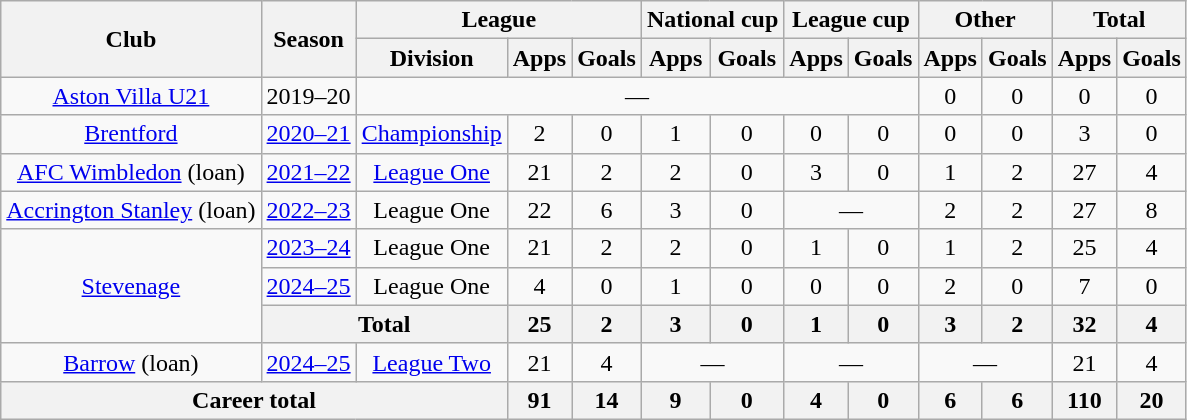<table class="wikitable" style="text-align: center;">
<tr>
<th rowspan="2">Club</th>
<th rowspan="2">Season</th>
<th colspan="3">League</th>
<th colspan="2">National cup</th>
<th colspan="2">League cup</th>
<th colspan="2">Other</th>
<th colspan="2">Total</th>
</tr>
<tr>
<th>Division</th>
<th>Apps</th>
<th>Goals</th>
<th>Apps</th>
<th>Goals</th>
<th>Apps</th>
<th>Goals</th>
<th>Apps</th>
<th>Goals</th>
<th>Apps</th>
<th>Goals</th>
</tr>
<tr>
<td><a href='#'>Aston Villa U21</a></td>
<td>2019–20</td>
<td colspan="7">—</td>
<td>0</td>
<td>0</td>
<td>0</td>
<td>0</td>
</tr>
<tr>
<td><a href='#'>Brentford</a></td>
<td><a href='#'>2020–21</a></td>
<td><a href='#'>Championship</a></td>
<td>2</td>
<td>0</td>
<td>1</td>
<td>0</td>
<td>0</td>
<td>0</td>
<td>0</td>
<td>0</td>
<td>3</td>
<td>0</td>
</tr>
<tr>
<td><a href='#'>AFC Wimbledon</a> (loan)</td>
<td><a href='#'>2021–22</a></td>
<td><a href='#'>League One</a></td>
<td>21</td>
<td>2</td>
<td>2</td>
<td>0</td>
<td>3</td>
<td>0</td>
<td>1</td>
<td>2</td>
<td>27</td>
<td>4</td>
</tr>
<tr>
<td><a href='#'>Accrington Stanley</a> (loan)</td>
<td><a href='#'>2022–23</a></td>
<td>League One</td>
<td>22</td>
<td>6</td>
<td>3</td>
<td>0</td>
<td colspan="2">—</td>
<td>2</td>
<td>2</td>
<td>27</td>
<td>8</td>
</tr>
<tr>
<td rowspan="3"><a href='#'>Stevenage</a></td>
<td><a href='#'>2023–24</a></td>
<td>League One</td>
<td>21</td>
<td>2</td>
<td>2</td>
<td>0</td>
<td>1</td>
<td>0</td>
<td>1</td>
<td>2</td>
<td>25</td>
<td>4</td>
</tr>
<tr>
<td><a href='#'>2024–25</a></td>
<td>League One</td>
<td>4</td>
<td>0</td>
<td>1</td>
<td>0</td>
<td>0</td>
<td>0</td>
<td>2</td>
<td>0</td>
<td>7</td>
<td>0</td>
</tr>
<tr>
<th colspan="2">Total</th>
<th>25</th>
<th>2</th>
<th>3</th>
<th>0</th>
<th>1</th>
<th>0</th>
<th>3</th>
<th>2</th>
<th>32</th>
<th>4</th>
</tr>
<tr>
<td><a href='#'>Barrow</a> (loan)</td>
<td><a href='#'>2024–25</a></td>
<td><a href='#'>League Two</a></td>
<td>21</td>
<td>4</td>
<td colspan="2">—</td>
<td colspan="2">—</td>
<td colspan="2">—</td>
<td>21</td>
<td>4</td>
</tr>
<tr>
<th colspan="3">Career total</th>
<th>91</th>
<th>14</th>
<th>9</th>
<th>0</th>
<th>4</th>
<th>0</th>
<th>6</th>
<th>6</th>
<th>110</th>
<th>20</th>
</tr>
</table>
